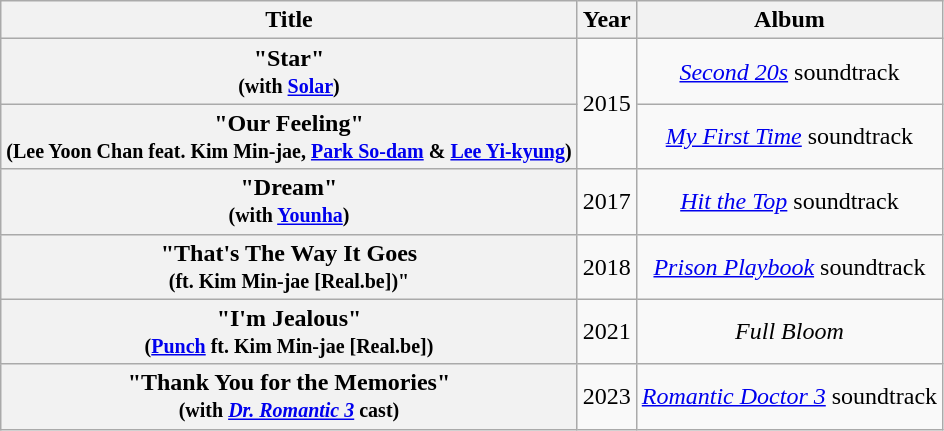<table class="wikitable plainrowheaders" style="text-align:center;">
<tr>
<th>Title</th>
<th>Year</th>
<th>Album</th>
</tr>
<tr>
<th scope=row>"Star" <br><small>(with <a href='#'>Solar</a>)</small></th>
<td rowspan="2">2015</td>
<td><em><a href='#'>Second 20s</a></em> soundtrack</td>
</tr>
<tr>
<th scope=row>"Our Feeling" <br><small>(Lee Yoon Chan feat. Kim Min-jae, <a href='#'>Park So-dam</a> & <a href='#'>Lee Yi-kyung</a>)</small></th>
<td><em><a href='#'>My First Time</a></em> soundtrack</td>
</tr>
<tr>
<th scope=row>"Dream" <br><small>(with <a href='#'>Younha</a>)</small></th>
<td>2017</td>
<td><a href='#'><em>Hit the Top</em></a> soundtrack</td>
</tr>
<tr>
<th scope=row>"That's The Way It Goes <br><small>(ft. Kim Min-jae [Real.be])"</small></th>
<td>2018</td>
<td><em><a href='#'>Prison Playbook</a></em> soundtrack</td>
</tr>
<tr>
<th scope=row>"I'm Jealous" <br> <small>(<a href='#'>Punch</a> ft. Kim Min-jae [Real.be])</small></th>
<td>2021</td>
<td><em>Full Bloom</em></td>
</tr>
<tr>
<th scope=row>"Thank You for the Memories" <br> <small>(with <em><a href='#'>Dr. Romantic 3</a></em> cast)</small></th>
<td>2023</td>
<td><em><a href='#'>Romantic Doctor 3</a></em> soundtrack</td>
</tr>
</table>
